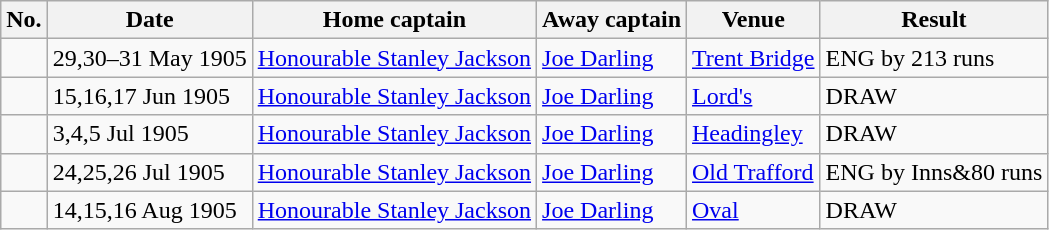<table class="wikitable">
<tr>
<th>No.</th>
<th>Date</th>
<th>Home captain</th>
<th>Away captain</th>
<th>Venue</th>
<th>Result</th>
</tr>
<tr>
<td></td>
<td>29,30–31 May 1905</td>
<td><a href='#'>Honourable Stanley Jackson</a></td>
<td><a href='#'>Joe Darling</a></td>
<td><a href='#'>Trent Bridge</a></td>
<td>ENG by 213 runs</td>
</tr>
<tr>
<td></td>
<td>15,16,17 Jun 1905</td>
<td><a href='#'>Honourable Stanley Jackson</a></td>
<td><a href='#'>Joe Darling</a></td>
<td><a href='#'>Lord's</a></td>
<td>DRAW</td>
</tr>
<tr>
<td></td>
<td>3,4,5 Jul 1905</td>
<td><a href='#'>Honourable Stanley Jackson</a></td>
<td><a href='#'>Joe Darling</a></td>
<td><a href='#'>Headingley</a></td>
<td>DRAW</td>
</tr>
<tr>
<td></td>
<td>24,25,26 Jul 1905</td>
<td><a href='#'>Honourable Stanley Jackson</a></td>
<td><a href='#'>Joe Darling</a></td>
<td><a href='#'>Old Trafford</a></td>
<td>ENG by Inns&80 runs</td>
</tr>
<tr>
<td></td>
<td>14,15,16 Aug 1905</td>
<td><a href='#'>Honourable Stanley Jackson</a></td>
<td><a href='#'>Joe Darling</a></td>
<td><a href='#'>Oval</a></td>
<td>DRAW</td>
</tr>
</table>
